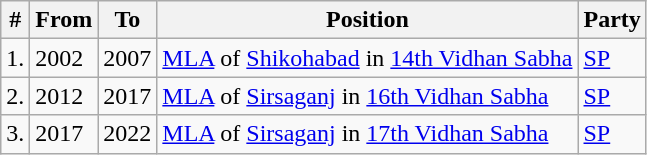<table class="wikitable sortable">
<tr>
<th>#</th>
<th>From</th>
<th>To</th>
<th>Position</th>
<th>Party</th>
</tr>
<tr>
<td>1.</td>
<td>2002</td>
<td>2007</td>
<td><a href='#'>MLA</a> of <a href='#'>Shikohabad</a> in <a href='#'>14th Vidhan Sabha</a></td>
<td><a href='#'>SP</a></td>
</tr>
<tr>
<td>2.</td>
<td>2012</td>
<td>2017</td>
<td><a href='#'>MLA</a> of <a href='#'>Sirsaganj</a> in <a href='#'>16th Vidhan Sabha</a></td>
<td><a href='#'>SP</a></td>
</tr>
<tr>
<td>3.</td>
<td>2017</td>
<td>2022</td>
<td><a href='#'>MLA</a> of <a href='#'>Sirsaganj</a> in <a href='#'>17th Vidhan Sabha</a></td>
<td><a href='#'>SP</a></td>
</tr>
</table>
